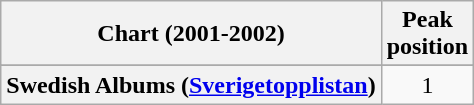<table class="wikitable plainrowheaders" style="text-align:center">
<tr>
<th align="left">Chart (2001-2002)</th>
<th align="center">Peak<br>position</th>
</tr>
<tr>
</tr>
<tr>
<th scope="row">Swedish Albums (<a href='#'>Sverigetopplistan</a>)</th>
<td>1</td>
</tr>
</table>
